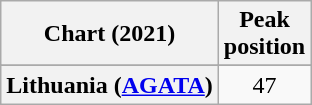<table class="wikitable plainrowheaders" style="text-align:center">
<tr>
<th scope="col">Chart (2021)</th>
<th scope="col">Peak<br>position</th>
</tr>
<tr>
</tr>
<tr>
<th scope="row">Lithuania (<a href='#'>AGATA</a>)</th>
<td>47</td>
</tr>
</table>
